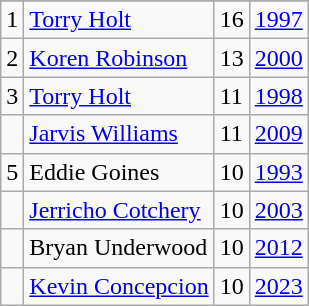<table class="wikitable">
<tr>
</tr>
<tr>
<td>1</td>
<td><a href='#'>Torry Holt</a></td>
<td>16</td>
<td><a href='#'>1997</a></td>
</tr>
<tr>
<td>2</td>
<td><a href='#'>Koren Robinson</a></td>
<td>13</td>
<td><a href='#'>2000</a></td>
</tr>
<tr>
<td>3</td>
<td><a href='#'>Torry Holt</a></td>
<td>11</td>
<td><a href='#'>1998</a></td>
</tr>
<tr>
<td></td>
<td><a href='#'>Jarvis Williams</a></td>
<td>11</td>
<td><a href='#'>2009</a></td>
</tr>
<tr>
<td>5</td>
<td>Eddie Goines</td>
<td>10</td>
<td><a href='#'>1993</a></td>
</tr>
<tr>
<td></td>
<td><a href='#'>Jerricho Cotchery</a></td>
<td>10</td>
<td><a href='#'>2003</a></td>
</tr>
<tr>
<td></td>
<td>Bryan Underwood</td>
<td>10</td>
<td><a href='#'>2012</a></td>
</tr>
<tr>
<td></td>
<td><a href='#'>Kevin Concepcion</a></td>
<td>10</td>
<td><a href='#'>2023</a></td>
</tr>
</table>
